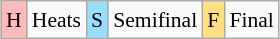<table class="wikitable" style="margin:0.5em auto; font-size:90%; line-height:1.25em; text-align:center;">
<tr>
<td style="background-color:#FFBBBB;">H</td>
<td>Heats</td>
<td style="background-color:#97DEFF;">S</td>
<td>Semifinal</td>
<td style="background-color:#FFDF80;">F</td>
<td>Final</td>
</tr>
</table>
